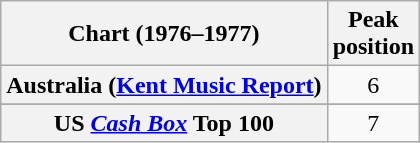<table class="wikitable sortable plainrowheaders" style="text-align:center">
<tr>
<th scope="col">Chart (1976–1977)</th>
<th scope="col">Peak<br>position</th>
</tr>
<tr>
<th scope="row">Australia (<a href='#'>Kent Music Report</a>)</th>
<td>6</td>
</tr>
<tr>
</tr>
<tr>
</tr>
<tr>
</tr>
<tr>
</tr>
<tr>
</tr>
<tr>
</tr>
<tr>
<th scope="row">US <em><a href='#'>Cash Box</a></em> Top 100</th>
<td>7</td>
</tr>
</table>
